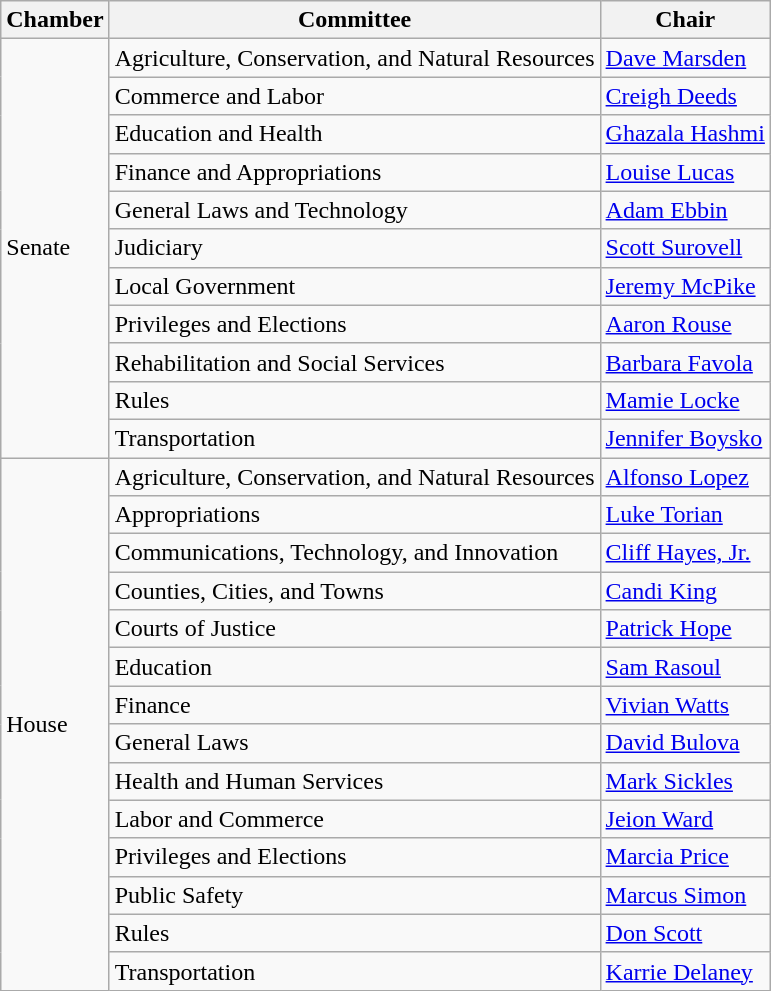<table class="wikitable">
<tr>
<th>Chamber</th>
<th>Committee</th>
<th>Chair</th>
</tr>
<tr>
<td rowspan="11">Senate</td>
<td>Agriculture, Conservation, and Natural Resources</td>
<td><a href='#'>Dave Marsden</a></td>
</tr>
<tr>
<td>Commerce and Labor</td>
<td><a href='#'>Creigh Deeds</a></td>
</tr>
<tr>
<td>Education and Health</td>
<td><a href='#'>Ghazala Hashmi</a></td>
</tr>
<tr>
<td>Finance and Appropriations</td>
<td><a href='#'>Louise Lucas</a></td>
</tr>
<tr>
<td>General Laws and Technology</td>
<td><a href='#'>Adam Ebbin</a></td>
</tr>
<tr>
<td>Judiciary</td>
<td><a href='#'>Scott Surovell</a></td>
</tr>
<tr>
<td>Local Government</td>
<td><a href='#'>Jeremy McPike</a></td>
</tr>
<tr>
<td>Privileges and Elections</td>
<td><a href='#'>Aaron Rouse</a></td>
</tr>
<tr>
<td>Rehabilitation and Social Services</td>
<td><a href='#'>Barbara Favola</a></td>
</tr>
<tr>
<td>Rules</td>
<td><a href='#'>Mamie Locke</a></td>
</tr>
<tr>
<td>Transportation</td>
<td><a href='#'>Jennifer Boysko</a></td>
</tr>
<tr>
<td rowspan="14">House</td>
<td>Agriculture, Conservation, and Natural Resources</td>
<td><a href='#'>Alfonso Lopez</a></td>
</tr>
<tr>
<td>Appropriations</td>
<td><a href='#'>Luke Torian</a></td>
</tr>
<tr>
<td>Communications, Technology, and Innovation</td>
<td><a href='#'>Cliff Hayes, Jr.</a></td>
</tr>
<tr>
<td>Counties, Cities, and Towns</td>
<td><a href='#'>Candi King</a></td>
</tr>
<tr>
<td>Courts of Justice</td>
<td><a href='#'>Patrick Hope</a></td>
</tr>
<tr>
<td>Education</td>
<td><a href='#'>Sam Rasoul</a></td>
</tr>
<tr>
<td>Finance</td>
<td><a href='#'>Vivian Watts</a></td>
</tr>
<tr>
<td>General Laws</td>
<td><a href='#'>David Bulova</a></td>
</tr>
<tr>
<td>Health and Human Services</td>
<td><a href='#'>Mark Sickles</a></td>
</tr>
<tr>
<td>Labor and Commerce</td>
<td><a href='#'>Jeion Ward</a></td>
</tr>
<tr>
<td>Privileges and Elections</td>
<td><a href='#'>Marcia Price</a></td>
</tr>
<tr>
<td>Public Safety</td>
<td><a href='#'>Marcus Simon</a></td>
</tr>
<tr>
<td>Rules</td>
<td><a href='#'>Don Scott</a></td>
</tr>
<tr>
<td>Transportation</td>
<td><a href='#'>Karrie Delaney</a></td>
</tr>
</table>
